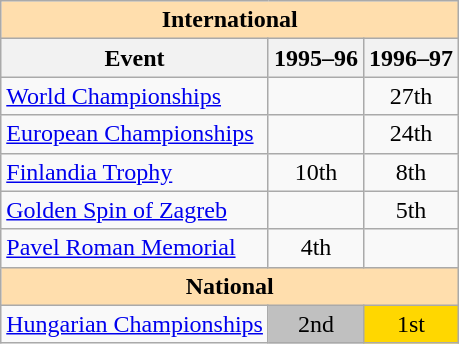<table class="wikitable" style="text-align:center">
<tr>
<th style="background-color: #ffdead; " colspan=3 align=center>International</th>
</tr>
<tr>
<th>Event</th>
<th>1995–96</th>
<th>1996–97</th>
</tr>
<tr>
<td align=left><a href='#'>World Championships</a></td>
<td></td>
<td>27th</td>
</tr>
<tr>
<td align=left><a href='#'>European Championships</a></td>
<td></td>
<td>24th</td>
</tr>
<tr>
<td align=left><a href='#'>Finlandia Trophy</a></td>
<td>10th</td>
<td>8th</td>
</tr>
<tr>
<td align=left><a href='#'>Golden Spin of Zagreb</a></td>
<td></td>
<td>5th</td>
</tr>
<tr>
<td align=left><a href='#'>Pavel Roman Memorial</a></td>
<td>4th</td>
<td></td>
</tr>
<tr>
<th style="background-color: #ffdead; " colspan=3 align=center>National</th>
</tr>
<tr>
<td align=left><a href='#'>Hungarian Championships</a></td>
<td bgcolor=silver>2nd</td>
<td bgcolor=gold>1st</td>
</tr>
</table>
